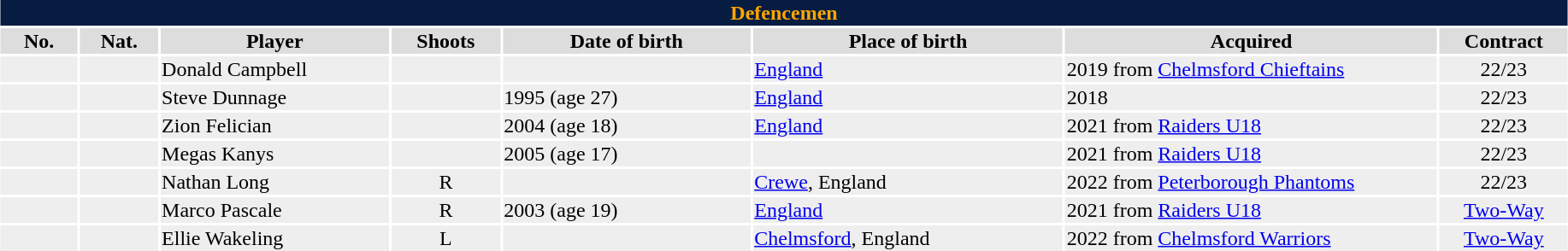<table class="toccolours"  style="width:97%; clear:both; margin:1.5em auto; text-align:center;">
<tr style="background:#ddd;">
<th colspan="10" style="background:#061c41; color:#ffa600;” ">Defencemen</th>
</tr>
<tr style="background:#ddd;">
<th width=5%>No.</th>
<th width=5%>Nat.</th>
<th !width=22%>Player</th>
<th width=7%>Shoots</th>
<th width=16%>Date of birth</th>
<th width=20%>Place of birth</th>
<th width=24%>Acquired</th>
<td><strong>Contract</strong></td>
</tr>
<tr style="background:#eee;">
<td></td>
<td></td>
<td align=left>Donald Campbell</td>
<td></td>
<td align=left></td>
<td align=left><a href='#'>England</a></td>
<td align=left>2019 from <a href='#'>Chelmsford Chieftains</a></td>
<td>22/23</td>
</tr>
<tr style="background:#eee;">
<td></td>
<td></td>
<td align=left>Steve Dunnage</td>
<td></td>
<td align=left>1995 (age 27)</td>
<td align=left><a href='#'>England</a></td>
<td align=left>2018</td>
<td>22/23</td>
</tr>
<tr style="background:#eee;">
<td></td>
<td></td>
<td align=left>Zion Felician</td>
<td></td>
<td align=left>2004 (age 18)</td>
<td align=left><a href='#'>England</a></td>
<td align=left>2021 from <a href='#'>Raiders U18</a></td>
<td>22/23</td>
</tr>
<tr style="background:#eee;">
<td></td>
<td></td>
<td align=left>Megas Kanys</td>
<td></td>
<td align=left>2005 (age 17)</td>
<td align=left></td>
<td align=left>2021 from <a href='#'>Raiders U18</a></td>
<td>22/23</td>
</tr>
<tr style="background:#eee;">
<td></td>
<td></td>
<td align=left>Nathan Long</td>
<td>R</td>
<td align=left></td>
<td align=left><a href='#'>Crewe</a>, England</td>
<td align=left>2022 from <a href='#'>Peterborough Phantoms</a></td>
<td>22/23</td>
</tr>
<tr style="background:#eee;">
<td></td>
<td></td>
<td align=left>Marco Pascale</td>
<td>R</td>
<td align=left>2003 (age 19)</td>
<td align=left><a href='#'>England</a></td>
<td align=left>2021 from <a href='#'>Raiders U18</a></td>
<td><a href='#'>Two-Way</a></td>
</tr>
<tr style="background:#eee;">
<td></td>
<td></td>
<td align=left>Ellie Wakeling</td>
<td>L</td>
<td align=left></td>
<td align=left><a href='#'>Chelmsford</a>, England</td>
<td align=left>2022 from <a href='#'>Chelmsford Warriors</a></td>
<td><a href='#'>Two-Way</a></td>
</tr>
</table>
